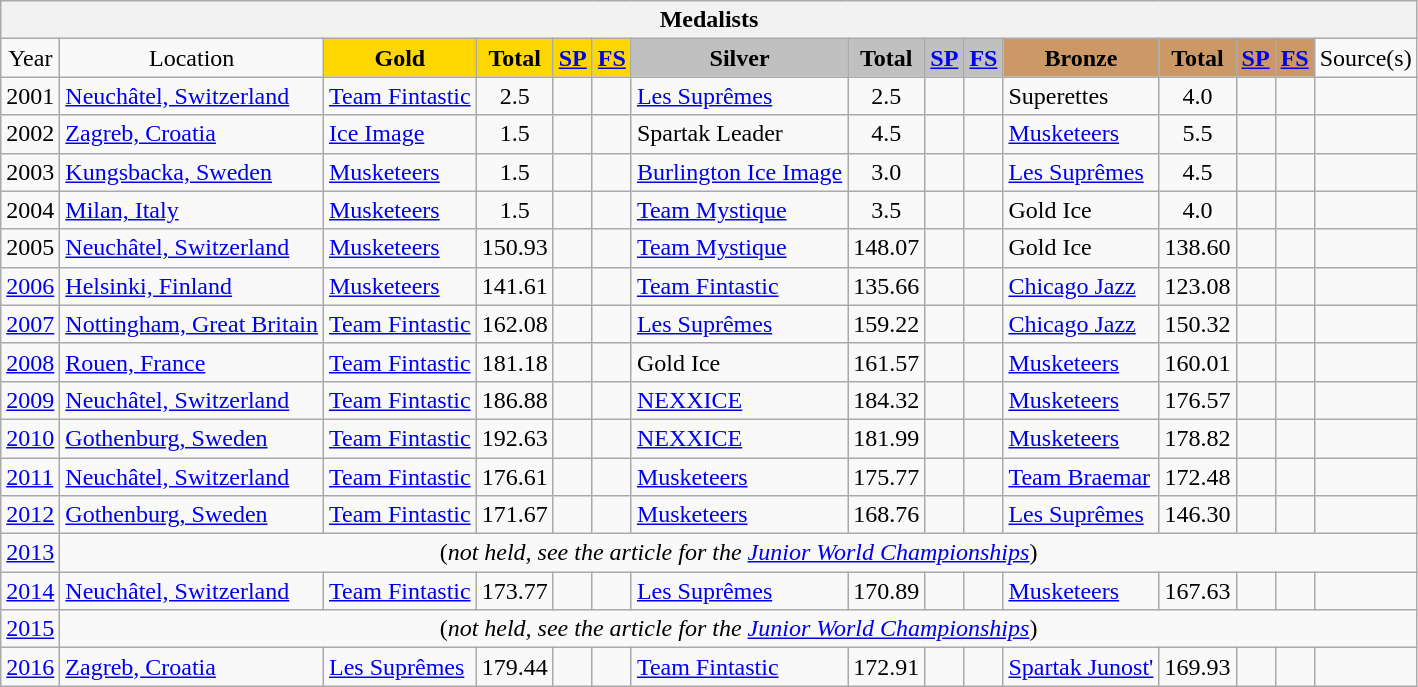<table class="wikitable">
<tr>
<th colspan="15" align="center"><strong>Medalists</strong></th>
</tr>
<tr>
<td align="center">Year</td>
<td align="center">Location</td>
<td align="center" bgcolor="gold"><strong>Gold</strong></td>
<td align="center" bgcolor="gold"><strong>Total</strong></td>
<td align="center" bgcolor="gold"><strong><a href='#'>SP</a></strong></td>
<td align="center" bgcolor="gold"><strong><a href='#'>FS</a></strong></td>
<td align="center" bgcolor="silver"><strong>Silver</strong></td>
<td align="center" bgcolor="silver"><strong>Total</strong></td>
<td align="center" bgcolor="silver"><strong><a href='#'>SP</a></strong></td>
<td align="center" bgcolor="silver"><strong><a href='#'>FS</a></strong></td>
<td align="center" bgcolor="cc9966"><strong>Bronze</strong></td>
<td align="center" bgcolor="cc9966"><strong>Total</strong></td>
<td align="center" bgcolor="cc9966"><strong><a href='#'>SP</a></strong></td>
<td align="center" bgcolor="cc9966"><strong><a href='#'>FS</a></strong></td>
<td align="center">Source(s)</td>
</tr>
<tr>
<td>2001</td>
<td> <a href='#'>Neuchâtel, Switzerland</a></td>
<td> <a href='#'>Team Fintastic</a></td>
<td align="center">2.5</td>
<td align="center"></td>
<td align="center"></td>
<td> <a href='#'>Les Suprêmes</a></td>
<td align="center">2.5</td>
<td align="center"></td>
<td align="center"></td>
<td> Superettes</td>
<td align="center">4.0</td>
<td align="center"></td>
<td align="center"></td>
<td align="center"></td>
</tr>
<tr>
<td>2002</td>
<td> <a href='#'>Zagreb, Croatia</a></td>
<td> <a href='#'>Ice Image</a><br></td>
<td align="center">1.5</td>
<td align="center"></td>
<td align="center"></td>
<td> Spartak Leader</td>
<td align="center">4.5</td>
<td align="center"></td>
<td align="center"></td>
<td> <a href='#'>Musketeers</a></td>
<td align="center">5.5</td>
<td align="center"></td>
<td align="center"></td>
<td align="center"></td>
</tr>
<tr>
<td>2003</td>
<td> <a href='#'>Kungsbacka, Sweden</a></td>
<td> <a href='#'>Musketeers</a></td>
<td align="center">1.5</td>
<td align="center"></td>
<td align="center"></td>
<td> <a href='#'>Burlington Ice Image</a><br></td>
<td align="center">3.0</td>
<td align="center"></td>
<td align="center"></td>
<td> <a href='#'>Les Suprêmes</a></td>
<td align="center">4.5</td>
<td align="center"></td>
<td align="center"></td>
<td align="center"></td>
</tr>
<tr>
<td>2004</td>
<td> <a href='#'>Milan, Italy</a></td>
<td> <a href='#'>Musketeers</a></td>
<td align="center">1.5</td>
<td align="center"></td>
<td align="center"></td>
<td> <a href='#'>Team Mystique</a></td>
<td align="center">3.5</td>
<td align="center"></td>
<td align="center"></td>
<td> Gold Ice</td>
<td align="center">4.0</td>
<td align="center"></td>
<td align="center"></td>
<td align="center"></td>
</tr>
<tr>
<td>2005</td>
<td> <a href='#'>Neuchâtel, Switzerland</a></td>
<td> <a href='#'>Musketeers</a></td>
<td align="center">150.93</td>
<td align="center"></td>
<td align="center"></td>
<td> <a href='#'>Team Mystique</a></td>
<td align="center">148.07</td>
<td align="center"></td>
<td align="center"></td>
<td> Gold Ice</td>
<td align="center">138.60</td>
<td align="center"></td>
<td align="center"></td>
<td align="center"></td>
</tr>
<tr>
<td><a href='#'>2006</a></td>
<td> <a href='#'>Helsinki, Finland</a></td>
<td> <a href='#'>Musketeers</a></td>
<td align="center">141.61</td>
<td align="center"></td>
<td align="center"></td>
<td> <a href='#'>Team Fintastic</a></td>
<td align="center">135.66</td>
<td align="center"></td>
<td align="center"></td>
<td> <a href='#'>Chicago Jazz</a></td>
<td align="center">123.08</td>
<td align="center"></td>
<td align="center"></td>
<td align="center"></td>
</tr>
<tr>
<td><a href='#'>2007</a></td>
<td> <a href='#'>Nottingham, Great Britain</a></td>
<td> <a href='#'>Team Fintastic</a></td>
<td align=center>162.08</td>
<td align=center></td>
<td align=center></td>
<td> <a href='#'>Les Suprêmes</a></td>
<td align=center>159.22</td>
<td align=center></td>
<td align=center></td>
<td> <a href='#'>Chicago Jazz</a></td>
<td align=center>150.32</td>
<td align=center></td>
<td align=center></td>
<td align=center></td>
</tr>
<tr>
<td><a href='#'>2008</a></td>
<td> <a href='#'>Rouen, France</a></td>
<td> <a href='#'>Team Fintastic</a></td>
<td align=center>181.18</td>
<td align=center></td>
<td align=center></td>
<td> Gold Ice</td>
<td align=center>161.57</td>
<td align=center></td>
<td align=center></td>
<td> <a href='#'>Musketeers</a></td>
<td align=center>160.01</td>
<td align=center></td>
<td align=center></td>
<td align=center></td>
</tr>
<tr>
<td><a href='#'>2009</a></td>
<td> <a href='#'>Neuchâtel, Switzerland</a></td>
<td> <a href='#'>Team Fintastic</a></td>
<td align=center>186.88</td>
<td align=center></td>
<td align=center></td>
<td> <a href='#'>NEXXICE</a></td>
<td align=center>184.32</td>
<td align=center></td>
<td align=center></td>
<td> <a href='#'>Musketeers</a></td>
<td align=center>176.57</td>
<td align=center></td>
<td align=center></td>
<td align=center></td>
</tr>
<tr>
<td><a href='#'>2010</a></td>
<td> <a href='#'>Gothenburg, Sweden</a></td>
<td> <a href='#'>Team Fintastic</a></td>
<td align=center>192.63</td>
<td align=center></td>
<td align=center></td>
<td> <a href='#'>NEXXICE</a></td>
<td align=center>181.99</td>
<td align=center></td>
<td align=center></td>
<td> <a href='#'>Musketeers</a></td>
<td align=center>178.82</td>
<td align=center></td>
<td align=center></td>
<td align=center></td>
</tr>
<tr>
<td><a href='#'>2011</a></td>
<td> <a href='#'>Neuchâtel, Switzerland</a></td>
<td> <a href='#'>Team Fintastic</a></td>
<td align=center>176.61</td>
<td align=center></td>
<td align=center></td>
<td> <a href='#'>Musketeers</a></td>
<td align=center>175.77</td>
<td align=center></td>
<td align=center></td>
<td> <a href='#'>Team Braemar</a></td>
<td align=center>172.48</td>
<td align=center></td>
<td align=center></td>
<td align=center></td>
</tr>
<tr>
<td><a href='#'>2012</a></td>
<td> <a href='#'>Gothenburg, Sweden</a></td>
<td> <a href='#'>Team Fintastic</a></td>
<td align=center>171.67</td>
<td align=center></td>
<td align=center></td>
<td> <a href='#'>Musketeers</a></td>
<td align=center>168.76</td>
<td align=center></td>
<td align=center></td>
<td> <a href='#'>Les Suprêmes</a></td>
<td align=center>146.30</td>
<td align=center></td>
<td align=center></td>
<td align=center></td>
</tr>
<tr>
<td><a href='#'>2013</a></td>
<td align="center" colspan="14">(<em>not held, see the article for the <a href='#'>Junior World Championships</a></em>)</td>
</tr>
<tr>
<td><a href='#'>2014</a></td>
<td> <a href='#'>Neuchâtel, Switzerland</a></td>
<td> <a href='#'>Team Fintastic</a></td>
<td align=center>173.77</td>
<td align=center></td>
<td align=center></td>
<td> <a href='#'>Les Suprêmes</a></td>
<td align=center>170.89</td>
<td align=center></td>
<td align=center></td>
<td> <a href='#'>Musketeers</a></td>
<td align=center>167.63</td>
<td align=center></td>
<td align=center></td>
<td align=center></td>
</tr>
<tr>
<td><a href='#'>2015</a></td>
<td align="center" colspan="14">(<em>not held, see the article for the <a href='#'>Junior World Championships</a></em>)</td>
</tr>
<tr>
<td><a href='#'>2016</a></td>
<td> <a href='#'>Zagreb, Croatia</a></td>
<td> <a href='#'>Les Suprêmes</a></td>
<td align=center>179.44</td>
<td align=center></td>
<td align=center></td>
<td> <a href='#'>Team Fintastic</a></td>
<td align=center>172.91</td>
<td align=center></td>
<td align=center></td>
<td> <a href='#'>Spartak Junost'</a></td>
<td align=center>169.93</td>
<td align=center></td>
<td align=center></td>
<td align=center></td>
</tr>
</table>
